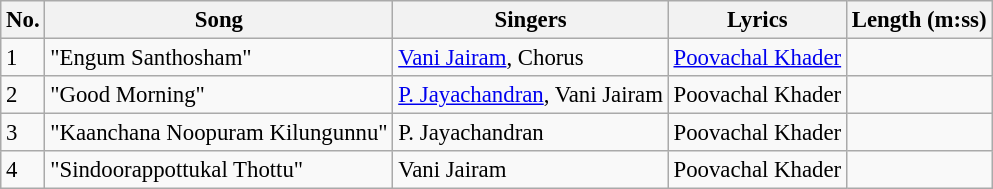<table class="wikitable" style="font-size:95%;">
<tr>
<th>No.</th>
<th>Song</th>
<th>Singers</th>
<th>Lyrics</th>
<th>Length (m:ss)</th>
</tr>
<tr>
<td>1</td>
<td>"Engum Santhosham"</td>
<td><a href='#'>Vani Jairam</a>, Chorus</td>
<td><a href='#'>Poovachal Khader</a></td>
<td></td>
</tr>
<tr>
<td>2</td>
<td>"Good Morning"</td>
<td><a href='#'>P. Jayachandran</a>, Vani Jairam</td>
<td>Poovachal Khader</td>
<td></td>
</tr>
<tr>
<td>3</td>
<td>"Kaanchana Noopuram Kilungunnu"</td>
<td>P. Jayachandran</td>
<td>Poovachal Khader</td>
<td></td>
</tr>
<tr>
<td>4</td>
<td>"Sindoorappottukal Thottu"</td>
<td>Vani Jairam</td>
<td>Poovachal Khader</td>
<td></td>
</tr>
</table>
